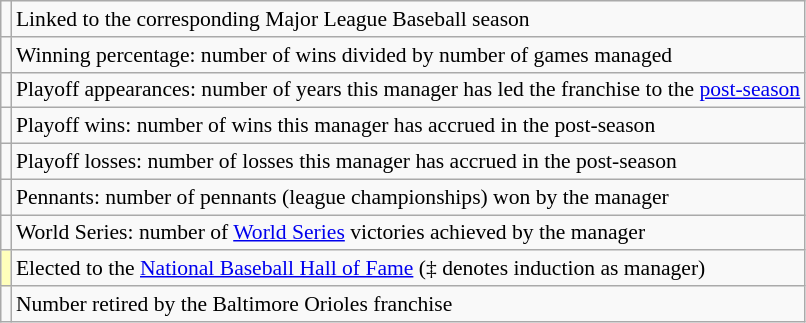<table class="wikitable" style="font-size:90%">
<tr>
<td></td>
<td>Linked to the corresponding Major League Baseball season</td>
</tr>
<tr>
<td></td>
<td>Winning percentage: number of wins divided by number of games managed</td>
</tr>
<tr>
<td></td>
<td>Playoff appearances: number of years this manager has led the franchise to the <a href='#'>post-season</a></td>
</tr>
<tr>
<td></td>
<td>Playoff wins: number of wins this manager has accrued in the post-season</td>
</tr>
<tr>
<td></td>
<td>Playoff losses: number of losses this manager has accrued in the post-season</td>
</tr>
<tr>
<td></td>
<td>Pennants: number of pennants (league championships) won by the manager</td>
</tr>
<tr>
<td></td>
<td>World Series: number of <a href='#'>World Series</a> victories achieved by the manager</td>
</tr>
<tr>
<td bgcolor="#ffffbb"></td>
<td>Elected to the <a href='#'>National Baseball Hall of Fame</a> (‡ denotes induction as manager)</td>
</tr>
<tr>
<td></td>
<td>Number retired by the Baltimore Orioles franchise</td>
</tr>
</table>
